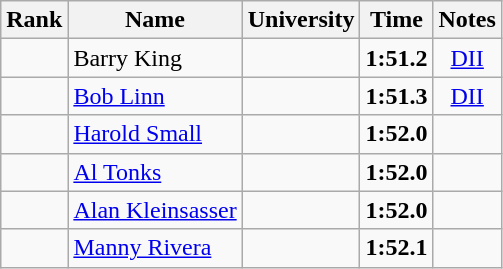<table class="wikitable sortable" style="text-align:center">
<tr>
<th>Rank</th>
<th>Name</th>
<th>University</th>
<th>Time</th>
<th>Notes</th>
</tr>
<tr>
<td></td>
<td align=left>Barry King</td>
<td></td>
<td><strong>1:51.2</strong></td>
<td><a href='#'>DII</a></td>
</tr>
<tr>
<td></td>
<td align=left><a href='#'>Bob Linn</a></td>
<td></td>
<td><strong>1:51.3</strong></td>
<td><a href='#'>DII</a></td>
</tr>
<tr>
<td></td>
<td align=left><a href='#'>Harold Small</a></td>
<td></td>
<td><strong>1:52.0</strong></td>
<td></td>
</tr>
<tr>
<td></td>
<td align=left><a href='#'>Al Tonks</a></td>
<td></td>
<td><strong>1:52.0</strong></td>
<td></td>
</tr>
<tr>
<td></td>
<td align=left><a href='#'>Alan Kleinsasser</a></td>
<td></td>
<td><strong>1:52.0</strong></td>
<td></td>
</tr>
<tr>
<td></td>
<td align=left><a href='#'>Manny Rivera</a></td>
<td></td>
<td><strong>1:52.1</strong></td>
<td></td>
</tr>
</table>
